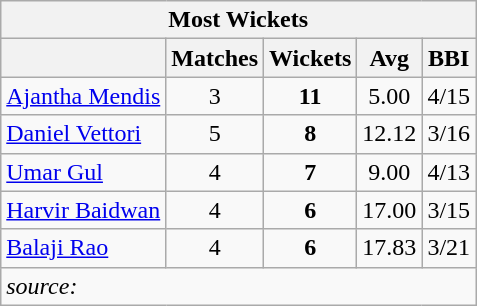<table class="wikitable" style="text-align:center;">
<tr>
<th colspan=5>Most Wickets</th>
</tr>
<tr>
<th></th>
<th>Matches</th>
<th>Wickets</th>
<th>Avg</th>
<th>BBI</th>
</tr>
<tr>
<td align="left"> <a href='#'>Ajantha Mendis</a></td>
<td>3</td>
<td><strong>11</strong></td>
<td>5.00</td>
<td>4/15</td>
</tr>
<tr>
<td align="left"> <a href='#'>Daniel Vettori</a></td>
<td>5</td>
<td><strong>8</strong></td>
<td>12.12</td>
<td>3/16</td>
</tr>
<tr>
<td align="left"> <a href='#'>Umar Gul</a></td>
<td>4</td>
<td><strong>7</strong></td>
<td>9.00</td>
<td>4/13</td>
</tr>
<tr>
<td align="left"> <a href='#'>Harvir Baidwan</a></td>
<td>4</td>
<td><strong>6</strong></td>
<td>17.00</td>
<td>3/15</td>
</tr>
<tr>
<td align="left"> <a href='#'>Balaji Rao</a></td>
<td>4</td>
<td><strong>6</strong></td>
<td>17.83</td>
<td>3/21</td>
</tr>
<tr>
<td colspan="5" style="text-align:left;"><em>source:</em> </td>
</tr>
</table>
